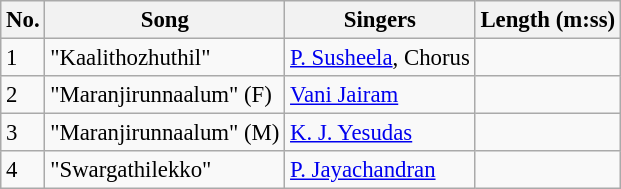<table class="wikitable" style="font-size:95%;">
<tr>
<th>No.</th>
<th>Song</th>
<th>Singers</th>
<th>Length (m:ss)</th>
</tr>
<tr>
<td>1</td>
<td>"Kaalithozhuthil"</td>
<td><a href='#'>P. Susheela</a>, Chorus</td>
<td></td>
</tr>
<tr>
<td>2</td>
<td>"Maranjirunnaalum" (F)</td>
<td><a href='#'>Vani Jairam</a></td>
<td></td>
</tr>
<tr>
<td>3</td>
<td>"Maranjirunnaalum" (M)</td>
<td><a href='#'>K. J. Yesudas</a></td>
<td></td>
</tr>
<tr>
<td>4</td>
<td>"Swargathilekko"</td>
<td><a href='#'>P. Jayachandran</a></td>
<td></td>
</tr>
</table>
